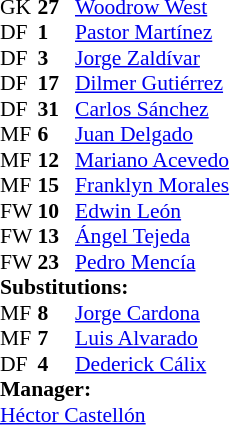<table style = "font-size: 90%" cellspacing = "0" cellpadding = "0">
<tr>
<td colspan = 4></td>
</tr>
<tr>
<th style="width:25px;"></th>
<th style="width:25px;"></th>
</tr>
<tr>
<td>GK</td>
<td><strong>27</strong></td>
<td> <a href='#'>Woodrow West</a></td>
</tr>
<tr>
<td>DF</td>
<td><strong>1</strong></td>
<td> <a href='#'>Pastor Martínez</a></td>
</tr>
<tr>
<td>DF</td>
<td><strong>3</strong></td>
<td> <a href='#'>Jorge Zaldívar</a></td>
<td></td>
<td></td>
</tr>
<tr>
<td>DF</td>
<td><strong>17</strong></td>
<td> <a href='#'>Dilmer Gutiérrez</a></td>
</tr>
<tr>
<td>DF</td>
<td><strong>31</strong></td>
<td> <a href='#'>Carlos Sánchez</a></td>
</tr>
<tr>
<td>MF</td>
<td><strong>6</strong></td>
<td> <a href='#'>Juan Delgado</a></td>
</tr>
<tr>
<td>MF</td>
<td><strong>12</strong></td>
<td> <a href='#'>Mariano Acevedo</a></td>
</tr>
<tr>
<td>MF</td>
<td><strong>15</strong></td>
<td> <a href='#'>Franklyn Morales</a></td>
<td></td>
<td></td>
</tr>
<tr>
<td>FW</td>
<td><strong>10</strong></td>
<td> <a href='#'>Edwin León</a></td>
<td></td>
<td></td>
</tr>
<tr>
<td>FW</td>
<td><strong>13</strong></td>
<td> <a href='#'>Ángel Tejeda</a></td>
</tr>
<tr>
<td>FW</td>
<td><strong>23</strong></td>
<td> <a href='#'>Pedro Mencía</a></td>
<td></td>
<td></td>
</tr>
<tr>
<td colspan = 3><strong>Substitutions:</strong></td>
</tr>
<tr>
<td>MF</td>
<td><strong>8</strong></td>
<td> <a href='#'>Jorge Cardona</a></td>
<td></td>
<td></td>
</tr>
<tr>
<td>MF</td>
<td><strong>7</strong></td>
<td> <a href='#'>Luis Alvarado</a></td>
<td></td>
<td></td>
</tr>
<tr>
<td>DF</td>
<td><strong>4</strong></td>
<td> <a href='#'>Dederick Cálix</a></td>
<td></td>
<td></td>
</tr>
<tr>
<td colspan = 3><strong>Manager:</strong></td>
</tr>
<tr>
<td colspan = 3> <a href='#'>Héctor Castellón</a></td>
</tr>
</table>
